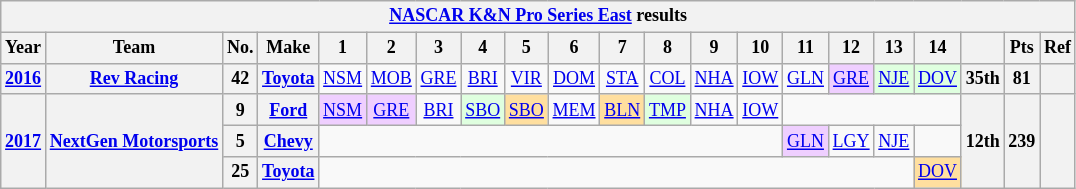<table class="wikitable" style="text-align:center; font-size:75%">
<tr>
<th colspan=21><a href='#'>NASCAR K&N Pro Series East</a> results</th>
</tr>
<tr>
<th>Year</th>
<th>Team</th>
<th>No.</th>
<th>Make</th>
<th>1</th>
<th>2</th>
<th>3</th>
<th>4</th>
<th>5</th>
<th>6</th>
<th>7</th>
<th>8</th>
<th>9</th>
<th>10</th>
<th>11</th>
<th>12</th>
<th>13</th>
<th>14</th>
<th></th>
<th>Pts</th>
<th>Ref</th>
</tr>
<tr>
<th><a href='#'>2016</a></th>
<th><a href='#'>Rev Racing</a></th>
<th>42</th>
<th><a href='#'>Toyota</a></th>
<td><a href='#'>NSM</a></td>
<td><a href='#'>MOB</a></td>
<td><a href='#'>GRE</a></td>
<td><a href='#'>BRI</a></td>
<td><a href='#'>VIR</a></td>
<td><a href='#'>DOM</a></td>
<td><a href='#'>STA</a></td>
<td><a href='#'>COL</a></td>
<td><a href='#'>NHA</a></td>
<td><a href='#'>IOW</a></td>
<td><a href='#'>GLN</a></td>
<td style="background:#EFCFFF;"><a href='#'>GRE</a><br></td>
<td style="background:#DFFFDF;"><a href='#'>NJE</a><br></td>
<td style="background:#DFFFDF;"><a href='#'>DOV</a><br></td>
<th>35th</th>
<th>81</th>
<th></th>
</tr>
<tr>
<th rowspan=3><a href='#'>2017</a></th>
<th rowspan=3><a href='#'>NextGen Motorsports</a></th>
<th>9</th>
<th><a href='#'>Ford</a></th>
<td style="background:#EFCFFF;"><a href='#'>NSM</a><br></td>
<td style="background:#EFCFFF;"><a href='#'>GRE</a><br></td>
<td><a href='#'>BRI</a></td>
<td style="background:#DFFFDF;"><a href='#'>SBO</a><br></td>
<td style="background:#FFDF9F;"><a href='#'>SBO</a><br></td>
<td><a href='#'>MEM</a></td>
<td style="background:#FFDF9F;"><a href='#'>BLN</a><br></td>
<td style="background:#DFFFDF;"><a href='#'>TMP</a><br></td>
<td><a href='#'>NHA</a></td>
<td><a href='#'>IOW</a></td>
<td colspan=4></td>
<th rowspan=3>12th</th>
<th rowspan=3>239</th>
<th rowspan=3></th>
</tr>
<tr>
<th>5</th>
<th><a href='#'>Chevy</a></th>
<td colspan=10></td>
<td style="background:#EFCFFF;"><a href='#'>GLN</a><br></td>
<td><a href='#'>LGY</a></td>
<td><a href='#'>NJE</a></td>
<td></td>
</tr>
<tr>
<th>25</th>
<th><a href='#'>Toyota</a></th>
<td colspan=13></td>
<td style="background:#FFDF9F;"><a href='#'>DOV</a><br></td>
</tr>
</table>
